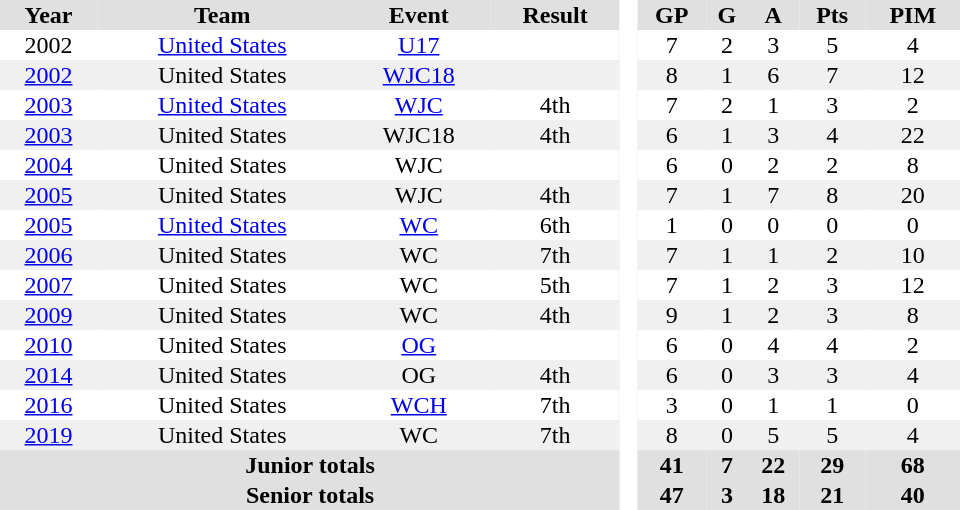<table border="0" cellpadding="1" cellspacing="0" style="text-align:center; width:40em">
<tr ALIGN="center" bgcolor="#e0e0e0">
<th>Year</th>
<th>Team</th>
<th>Event</th>
<th>Result</th>
<th rowspan="99" bgcolor="#ffffff"> </th>
<th>GP</th>
<th>G</th>
<th>A</th>
<th>Pts</th>
<th>PIM</th>
</tr>
<tr>
<td>2002</td>
<td><a href='#'>United States</a></td>
<td><a href='#'>U17</a></td>
<td></td>
<td>7</td>
<td>2</td>
<td>3</td>
<td>5</td>
<td>4</td>
</tr>
<tr bgcolor="#f0f0f0">
<td><a href='#'>2002</a></td>
<td>United States</td>
<td><a href='#'>WJC18</a></td>
<td></td>
<td>8</td>
<td>1</td>
<td>6</td>
<td>7</td>
<td>12</td>
</tr>
<tr>
<td><a href='#'>2003</a></td>
<td><a href='#'>United States</a></td>
<td><a href='#'>WJC</a></td>
<td>4th</td>
<td>7</td>
<td>2</td>
<td>1</td>
<td>3</td>
<td>2</td>
</tr>
<tr bgcolor="#f0f0f0">
<td><a href='#'>2003</a></td>
<td>United States</td>
<td>WJC18</td>
<td>4th</td>
<td>6</td>
<td>1</td>
<td>3</td>
<td>4</td>
<td>22</td>
</tr>
<tr>
<td><a href='#'>2004</a></td>
<td>United States</td>
<td>WJC</td>
<td></td>
<td>6</td>
<td>0</td>
<td>2</td>
<td>2</td>
<td>8</td>
</tr>
<tr bgcolor="#f0f0f0">
<td><a href='#'>2005</a></td>
<td>United States</td>
<td>WJC</td>
<td>4th</td>
<td>7</td>
<td>1</td>
<td>7</td>
<td>8</td>
<td>20</td>
</tr>
<tr>
<td><a href='#'>2005</a></td>
<td><a href='#'>United States</a></td>
<td><a href='#'>WC</a></td>
<td>6th</td>
<td>1</td>
<td>0</td>
<td>0</td>
<td>0</td>
<td>0</td>
</tr>
<tr bgcolor="#f0f0f0">
<td><a href='#'>2006</a></td>
<td>United States</td>
<td>WC</td>
<td>7th</td>
<td>7</td>
<td>1</td>
<td>1</td>
<td>2</td>
<td>10</td>
</tr>
<tr>
<td><a href='#'>2007</a></td>
<td>United States</td>
<td>WC</td>
<td>5th</td>
<td>7</td>
<td>1</td>
<td>2</td>
<td>3</td>
<td>12</td>
</tr>
<tr bgcolor="#f0f0f0">
<td><a href='#'>2009</a></td>
<td>United States</td>
<td>WC</td>
<td>4th</td>
<td>9</td>
<td>1</td>
<td>2</td>
<td>3</td>
<td>8</td>
</tr>
<tr>
<td><a href='#'>2010</a></td>
<td>United States</td>
<td><a href='#'>OG</a></td>
<td></td>
<td>6</td>
<td>0</td>
<td>4</td>
<td>4</td>
<td>2</td>
</tr>
<tr bgcolor="#f0f0f0">
<td><a href='#'>2014</a></td>
<td>United States</td>
<td>OG</td>
<td>4th</td>
<td>6</td>
<td>0</td>
<td>3</td>
<td>3</td>
<td>4</td>
</tr>
<tr>
<td><a href='#'>2016</a></td>
<td>United States</td>
<td><a href='#'>WCH</a></td>
<td>7th</td>
<td>3</td>
<td>0</td>
<td>1</td>
<td>1</td>
<td>0</td>
</tr>
<tr bgcolor="#f0f0f0">
<td><a href='#'>2019</a></td>
<td>United States</td>
<td>WC</td>
<td>7th</td>
<td>8</td>
<td>0</td>
<td>5</td>
<td>5</td>
<td>4</td>
</tr>
<tr bgcolor="#e0e0e0">
<th colspan=4>Junior totals</th>
<th>41</th>
<th>7</th>
<th>22</th>
<th>29</th>
<th>68</th>
</tr>
<tr bgcolor="#e0e0e0">
<th colspan=4>Senior totals</th>
<th>47</th>
<th>3</th>
<th>18</th>
<th>21</th>
<th>40</th>
</tr>
</table>
